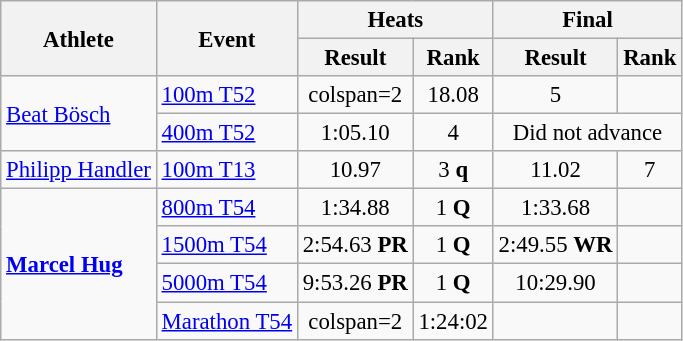<table class=wikitable style="font-size:95%">
<tr>
<th rowspan="2">Athlete</th>
<th rowspan="2">Event</th>
<th colspan="2">Heats</th>
<th colspan="2">Final</th>
</tr>
<tr>
<th>Result</th>
<th>Rank</th>
<th>Result</th>
<th>Rank</th>
</tr>
<tr align=center>
<td align=left rowspan=2><a href='#'>Beat Bösch</a></td>
<td align=left><a href='#'>100m T52</a></td>
<td>colspan=2 </td>
<td>18.08</td>
<td>5</td>
</tr>
<tr align=center>
<td align=left><a href='#'>400m T52</a></td>
<td>1:05.10</td>
<td>4</td>
<td colspan=2>Did not advance</td>
</tr>
<tr align=center>
<td align=left><a href='#'>Philipp Handler</a></td>
<td align=left><a href='#'>100m T13</a></td>
<td>10.97</td>
<td>3 <strong>q</strong></td>
<td>11.02</td>
<td>7</td>
</tr>
<tr align=center>
<td align=left rowspan=4><strong><a href='#'>Marcel Hug</a></strong></td>
<td align=left><a href='#'>800m T54</a></td>
<td>1:34.88</td>
<td>1 <strong>Q</strong></td>
<td>1:33.68</td>
<td></td>
</tr>
<tr align=center>
<td align=left><a href='#'>1500m T54</a></td>
<td>2:54.63 <strong>PR</strong></td>
<td>1 <strong>Q</strong></td>
<td>2:49.55 <strong>WR</strong></td>
<td></td>
</tr>
<tr align=center>
<td align=left><a href='#'>5000m T54</a></td>
<td>9:53.26 <strong>PR</strong></td>
<td>1 <strong>Q</strong></td>
<td>10:29.90</td>
<td></td>
</tr>
<tr align=center>
<td align=left><a href='#'>Marathon T54</a></td>
<td>colspan=2 </td>
<td>1:24:02</td>
<td></td>
</tr>
</table>
